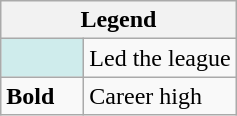<table class="wikitable mw-collapsible mw-collapsed">
<tr>
<th colspan="2">Legend</th>
</tr>
<tr>
<td style="background:#cfecec; width:3em;"></td>
<td>Led the league</td>
</tr>
<tr>
<td><strong>Bold</strong></td>
<td>Career high</td>
</tr>
</table>
